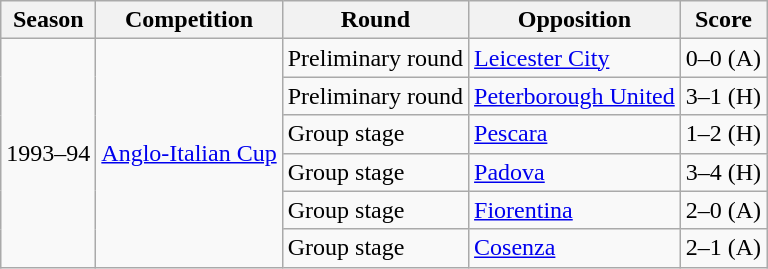<table class="wikitable">
<tr>
<th>Season</th>
<th>Competition</th>
<th>Round</th>
<th>Opposition</th>
<th>Score</th>
</tr>
<tr>
<td rowspan="6">1993–94</td>
<td rowspan="6"><a href='#'>Anglo-Italian Cup</a></td>
<td>Preliminary round</td>
<td> <a href='#'>Leicester City</a></td>
<td>0–0 (A)</td>
</tr>
<tr>
<td>Preliminary round</td>
<td> <a href='#'>Peterborough United</a></td>
<td>3–1 (H)</td>
</tr>
<tr>
<td>Group stage</td>
<td> <a href='#'>Pescara</a></td>
<td>1–2 (H)</td>
</tr>
<tr>
<td>Group stage</td>
<td> <a href='#'>Padova</a></td>
<td>3–4 (H)</td>
</tr>
<tr>
<td>Group stage</td>
<td> <a href='#'>Fiorentina</a></td>
<td>2–0 (A)</td>
</tr>
<tr>
<td>Group stage</td>
<td> <a href='#'>Cosenza</a></td>
<td>2–1 (A)</td>
</tr>
</table>
